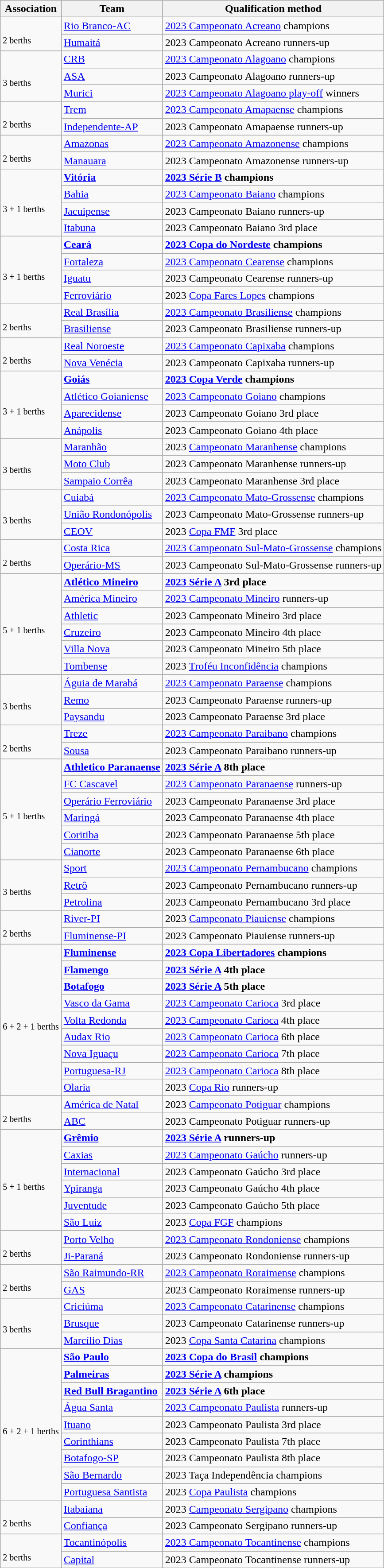<table class="wikitable">
<tr>
<th>Association</th>
<th>Team</th>
<th>Qualification method</th>
</tr>
<tr>
<td rowspan="2"><br><small>2 berths</small></td>
<td><a href='#'>Rio Branco-AC</a></td>
<td><a href='#'>2023 Campeonato Acreano</a> champions</td>
</tr>
<tr>
<td><a href='#'>Humaitá</a></td>
<td>2023 Campeonato Acreano runners-up</td>
</tr>
<tr>
<td rowspan="3"><br><small>3 berths</small></td>
<td><a href='#'>CRB</a></td>
<td><a href='#'>2023 Campeonato Alagoano</a> champions</td>
</tr>
<tr>
<td><a href='#'>ASA</a></td>
<td>2023 Campeonato Alagoano runners-up</td>
</tr>
<tr>
<td><a href='#'>Murici</a></td>
<td><a href='#'>2023 Campeonato Alagoano play-off</a> winners</td>
</tr>
<tr>
<td rowspan="2"><br><small>2 berths</small></td>
<td><a href='#'>Trem</a></td>
<td><a href='#'>2023 Campeonato Amapaense</a> champions</td>
</tr>
<tr>
<td><a href='#'>Independente-AP</a></td>
<td>2023 Campeonato Amapaense runners-up</td>
</tr>
<tr>
<td rowspan="2"><br><small>2 berths</small></td>
<td><a href='#'>Amazonas</a></td>
<td><a href='#'>2023 Campeonato Amazonense</a> champions</td>
</tr>
<tr>
<td><a href='#'>Manauara</a></td>
<td>2023 Campeonato Amazonense runners-up</td>
</tr>
<tr>
<td rowspan="4"><br><small>3 + 1 berths</small></td>
<td><strong><a href='#'>Vitória</a></strong></td>
<td><strong><a href='#'>2023 Série B</a> champions</strong></td>
</tr>
<tr>
<td><a href='#'>Bahia</a></td>
<td><a href='#'>2023 Campeonato Baiano</a> champions</td>
</tr>
<tr>
<td><a href='#'>Jacuipense</a></td>
<td>2023 Campeonato Baiano runners-up</td>
</tr>
<tr>
<td><a href='#'>Itabuna</a></td>
<td>2023 Campeonato Baiano 3rd place</td>
</tr>
<tr>
<td rowspan="4"><br><small>3 + 1 berths</small></td>
<td><a href='#'><strong>Ceará</strong></a></td>
<td><strong><a href='#'>2023 Copa do Nordeste</a> champions</strong></td>
</tr>
<tr>
<td><a href='#'>Fortaleza</a></td>
<td><a href='#'>2023 Campeonato Cearense</a> champions</td>
</tr>
<tr>
<td><a href='#'>Iguatu</a></td>
<td>2023 Campeonato Cearense runners-up</td>
</tr>
<tr>
<td><a href='#'>Ferroviário</a></td>
<td>2023 <a href='#'>Copa Fares Lopes</a> champions</td>
</tr>
<tr>
<td rowspan="2"><br><small>2 berths</small></td>
<td><a href='#'>Real Brasília</a></td>
<td><a href='#'>2023 Campeonato Brasiliense</a> champions</td>
</tr>
<tr>
<td><a href='#'>Brasiliense</a></td>
<td>2023 Campeonato Brasiliense runners-up</td>
</tr>
<tr>
<td rowspan="2"><br><small>2 berths</small></td>
<td><a href='#'>Real Noroeste</a></td>
<td><a href='#'>2023 Campeonato Capixaba</a> champions</td>
</tr>
<tr>
<td><a href='#'>Nova Venécia</a></td>
<td>2023 Campeonato Capixaba runners-up</td>
</tr>
<tr>
<td rowspan="4"><br><small>3 + 1 berths</small></td>
<td><a href='#'><strong>Goiás</strong></a></td>
<td><strong><a href='#'>2023 Copa Verde</a> champions</strong></td>
</tr>
<tr>
<td><a href='#'>Atlético Goianiense</a></td>
<td><a href='#'>2023 Campeonato Goiano</a> champions</td>
</tr>
<tr>
<td><a href='#'>Aparecidense</a></td>
<td>2023 Campeonato Goiano 3rd place</td>
</tr>
<tr>
<td><a href='#'>Anápolis</a></td>
<td>2023 Campeonato Goiano 4th place</td>
</tr>
<tr>
<td rowspan="3"><br><small>3 berths</small></td>
<td><a href='#'>Maranhão</a></td>
<td>2023 <a href='#'>Campeonato Maranhense</a> champions</td>
</tr>
<tr>
<td><a href='#'>Moto Club</a></td>
<td>2023 Campeonato Maranhense runners-up</td>
</tr>
<tr>
<td><a href='#'>Sampaio Corrêa</a></td>
<td>2023 Campeonato Maranhense 3rd place</td>
</tr>
<tr>
<td rowspan="3"><br><small>3 berths</small></td>
<td><a href='#'>Cuiabá</a></td>
<td><a href='#'>2023 Campeonato Mato-Grossense</a> champions</td>
</tr>
<tr>
<td><a href='#'>União Rondonópolis</a></td>
<td>2023 Campeonato Mato-Grossense runners-up</td>
</tr>
<tr>
<td><a href='#'>CEOV</a></td>
<td>2023 <a href='#'>Copa FMF</a> 3rd place</td>
</tr>
<tr>
<td rowspan="2"><br><small>2 berths</small></td>
<td><a href='#'>Costa Rica</a></td>
<td><a href='#'>2023 Campeonato Sul-Mato-Grossense</a> champions</td>
</tr>
<tr>
<td><a href='#'>Operário-MS</a></td>
<td>2023 Campeonato Sul-Mato-Grossense runners-up</td>
</tr>
<tr>
<td rowspan="6"><br><small>5 + 1 berths</small></td>
<td><a href='#'><strong>Atlético Mineiro</strong></a></td>
<td><strong><a href='#'>2023 Série A</a> 3rd place</strong></td>
</tr>
<tr>
<td><a href='#'>América Mineiro</a></td>
<td><a href='#'>2023 Campeonato Mineiro</a> runners-up</td>
</tr>
<tr>
<td><a href='#'>Athletic</a></td>
<td>2023 Campeonato Mineiro 3rd place</td>
</tr>
<tr>
<td><a href='#'>Cruzeiro</a></td>
<td>2023 Campeonato Mineiro 4th place</td>
</tr>
<tr>
<td><a href='#'>Villa Nova</a></td>
<td>2023 Campeonato Mineiro 5th place</td>
</tr>
<tr>
<td><a href='#'>Tombense</a></td>
<td>2023 <a href='#'>Troféu Inconfidência</a> champions</td>
</tr>
<tr>
<td rowspan="3"><br><small>3 berths</small></td>
<td><a href='#'>Águia de Marabá</a></td>
<td><a href='#'>2023 Campeonato Paraense</a> champions</td>
</tr>
<tr>
<td><a href='#'>Remo</a></td>
<td>2023 Campeonato Paraense runners-up</td>
</tr>
<tr>
<td><a href='#'>Paysandu</a></td>
<td>2023 Campeonato Paraense 3rd place</td>
</tr>
<tr>
<td rowspan="2"><br><small>2 berths</small></td>
<td><a href='#'>Treze</a></td>
<td><a href='#'>2023 Campeonato Paraibano</a> champions</td>
</tr>
<tr>
<td><a href='#'>Sousa</a></td>
<td>2023 Campeonato Paraibano runners-up</td>
</tr>
<tr>
<td rowspan="6"><br><small>5 + 1 berths</small></td>
<td><a href='#'><strong>Athletico Paranaense</strong></a></td>
<td><strong><a href='#'>2023 Série A</a> 8th place</strong></td>
</tr>
<tr>
<td><a href='#'>FC Cascavel</a></td>
<td><a href='#'>2023 Campeonato Paranaense</a> runners-up</td>
</tr>
<tr>
<td><a href='#'>Operário Ferroviário</a></td>
<td>2023 Campeonato Paranaense 3rd place</td>
</tr>
<tr>
<td><a href='#'>Maringá</a></td>
<td>2023 Campeonato Paranaense 4th place</td>
</tr>
<tr>
<td><a href='#'>Coritiba</a></td>
<td>2023 Campeonato Paranaense 5th place</td>
</tr>
<tr>
<td><a href='#'>Cianorte</a></td>
<td>2023 Campeonato Paranaense 6th place</td>
</tr>
<tr>
<td rowspan="3"><br><small>3 berths</small></td>
<td><a href='#'>Sport</a></td>
<td><a href='#'>2023 Campeonato Pernambucano</a> champions</td>
</tr>
<tr>
<td><a href='#'>Retrô</a></td>
<td>2023 Campeonato Pernambucano runners-up</td>
</tr>
<tr>
<td><a href='#'>Petrolina</a></td>
<td>2023 Campeonato Pernambucano 3rd place</td>
</tr>
<tr>
<td rowspan="2"><br><small>2 berths</small></td>
<td><a href='#'>River-PI</a></td>
<td>2023 <a href='#'>Campeonato Piauiense</a> champions</td>
</tr>
<tr>
<td><a href='#'>Fluminense-PI</a></td>
<td>2023 Campeonato Piauiense runners-up</td>
</tr>
<tr>
<td rowspan="9"><br><small>6 + 2 + 1 berths</small></td>
<td><a href='#'><strong>Fluminense</strong></a></td>
<td><strong><a href='#'>2023 Copa Libertadores</a> champions</strong></td>
</tr>
<tr>
<td><a href='#'><strong>Flamengo</strong></a></td>
<td><strong><a href='#'>2023 Série A</a> 4th place</strong></td>
</tr>
<tr>
<td><a href='#'><strong>Botafogo</strong></a></td>
<td><strong><a href='#'>2023 Série A</a> 5th place</strong></td>
</tr>
<tr>
<td><a href='#'>Vasco da Gama</a></td>
<td><a href='#'>2023 Campeonato Carioca</a> 3rd place</td>
</tr>
<tr>
<td><a href='#'>Volta Redonda</a></td>
<td><a href='#'>2023 Campeonato Carioca</a> 4th place</td>
</tr>
<tr>
<td><a href='#'>Audax Rio</a></td>
<td><a href='#'>2023 Campeonato Carioca</a> 6th place</td>
</tr>
<tr>
<td><a href='#'>Nova Iguaçu</a></td>
<td><a href='#'>2023 Campeonato Carioca</a> 7th place</td>
</tr>
<tr>
<td><a href='#'>Portuguesa-RJ</a></td>
<td><a href='#'>2023 Campeonato Carioca</a> 8th place</td>
</tr>
<tr>
<td><a href='#'>Olaria</a></td>
<td>2023 <a href='#'>Copa Rio</a> runners-up</td>
</tr>
<tr>
<td rowspan="2"><br><small>2 berths</small></td>
<td><a href='#'>América de Natal</a></td>
<td>2023 <a href='#'>Campeonato Potiguar</a> champions</td>
</tr>
<tr>
<td><a href='#'>ABC</a></td>
<td>2023 Campeonato Potiguar runners-up</td>
</tr>
<tr>
<td rowspan="6"><br><small>5 + 1 berths</small></td>
<td><strong><a href='#'>Grêmio</a></strong></td>
<td><strong><a href='#'>2023 Série A</a> runners-up</strong></td>
</tr>
<tr>
<td><a href='#'>Caxias</a></td>
<td><a href='#'>2023 Campeonato Gaúcho</a> runners-up</td>
</tr>
<tr>
<td><a href='#'>Internacional</a></td>
<td>2023 Campeonato Gaúcho 3rd place</td>
</tr>
<tr>
<td><a href='#'>Ypiranga</a></td>
<td>2023 Campeonato Gaúcho 4th place</td>
</tr>
<tr>
<td><a href='#'>Juventude</a></td>
<td>2023 Campeonato Gaúcho 5th place</td>
</tr>
<tr>
<td><a href='#'>São Luiz</a></td>
<td>2023 <a href='#'>Copa FGF</a> champions</td>
</tr>
<tr>
<td rowspan="2"><br><small>2 berths</small></td>
<td><a href='#'>Porto Velho</a></td>
<td><a href='#'>2023 Campeonato Rondoniense</a> champions</td>
</tr>
<tr>
<td><a href='#'>Ji-Paraná</a></td>
<td>2023 Campeonato Rondoniense runners-up</td>
</tr>
<tr>
<td rowspan="2"><br><small>2 berths</small></td>
<td><a href='#'>São Raimundo-RR</a></td>
<td><a href='#'>2023 Campeonato Roraimense</a> champions</td>
</tr>
<tr>
<td><a href='#'>GAS</a></td>
<td>2023 Campeonato Roraimense runners-up</td>
</tr>
<tr>
<td rowspan="3"><br><small>3 berths</small></td>
<td><a href='#'>Criciúma</a></td>
<td><a href='#'>2023 Campeonato Catarinense</a> champions</td>
</tr>
<tr>
<td><a href='#'>Brusque</a></td>
<td>2023 Campeonato Catarinense runners-up</td>
</tr>
<tr>
<td><a href='#'>Marcílio Dias</a></td>
<td>2023 <a href='#'>Copa Santa Catarina</a> champions</td>
</tr>
<tr>
<td rowspan="9"><br><small>6 + 2 + 1 berths</small></td>
<td><strong><a href='#'>São Paulo</a></strong></td>
<td><strong><a href='#'>2023 Copa do Brasil</a> champions</strong></td>
</tr>
<tr>
<td><strong><a href='#'>Palmeiras</a></strong></td>
<td><strong><a href='#'>2023 Série A</a> champions</strong></td>
</tr>
<tr>
<td><strong><a href='#'>Red Bull Bragantino</a></strong></td>
<td><strong><a href='#'>2023 Série A</a> 6th place</strong></td>
</tr>
<tr>
<td><a href='#'>Água Santa</a></td>
<td><a href='#'>2023 Campeonato Paulista</a> runners-up</td>
</tr>
<tr>
<td><a href='#'>Ituano</a></td>
<td>2023 Campeonato Paulista 3rd place</td>
</tr>
<tr>
<td><a href='#'>Corinthians</a></td>
<td>2023 Campeonato Paulista 7th place</td>
</tr>
<tr>
<td><a href='#'>Botafogo-SP</a></td>
<td>2023 Campeonato Paulista 8th place</td>
</tr>
<tr>
<td><a href='#'>São Bernardo</a></td>
<td>2023 Taça Independência champions</td>
</tr>
<tr>
<td><a href='#'>Portuguesa Santista</a></td>
<td>2023 <a href='#'>Copa Paulista</a> champions</td>
</tr>
<tr>
<td rowspan="2"><br><small>2 berths</small></td>
<td><a href='#'>Itabaiana</a></td>
<td>2023 <a href='#'>Campeonato Sergipano</a> champions</td>
</tr>
<tr>
<td><a href='#'>Confiança</a></td>
<td>2023 Campeonato Sergipano runners-up</td>
</tr>
<tr>
<td rowspan="2"><br><small>2 berths</small></td>
<td><a href='#'>Tocantinópolis</a></td>
<td><a href='#'>2023 Campeonato Tocantinense</a> champions</td>
</tr>
<tr>
<td><a href='#'>Capital</a></td>
<td>2023 Campeonato Tocantinense runners-up</td>
</tr>
</table>
